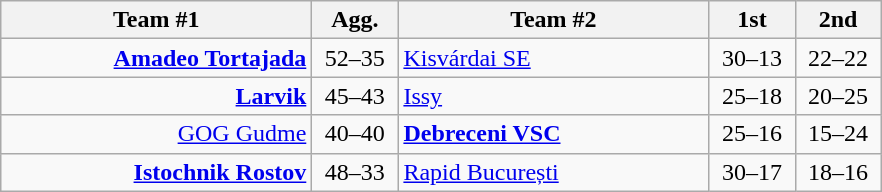<table class=wikitable style="text-align:center">
<tr>
<th width=200>Team #1</th>
<th width=50>Agg.</th>
<th width=200>Team #2</th>
<th width=50>1st</th>
<th width=50>2nd</th>
</tr>
<tr>
<td align=right><strong><a href='#'>Amadeo Tortajada</a></strong> </td>
<td>52–35</td>
<td align=left> <a href='#'>Kisvárdai SE</a></td>
<td align=center>30–13</td>
<td align=center>22–22</td>
</tr>
<tr>
<td align=right><strong><a href='#'>Larvik</a></strong> </td>
<td>45–43</td>
<td align=left> <a href='#'>Issy</a></td>
<td align=center>25–18</td>
<td align=center>20–25</td>
</tr>
<tr>
<td align=right><a href='#'>GOG Gudme</a> </td>
<td>40–40</td>
<td align=left> <strong><a href='#'>Debreceni VSC</a></strong></td>
<td align=center>25–16</td>
<td align=center>15–24</td>
</tr>
<tr>
<td align=right><strong><a href='#'>Istochnik Rostov</a></strong> </td>
<td>48–33</td>
<td align=left> <a href='#'>Rapid București</a></td>
<td align=center>30–17</td>
<td align=center>18–16</td>
</tr>
</table>
